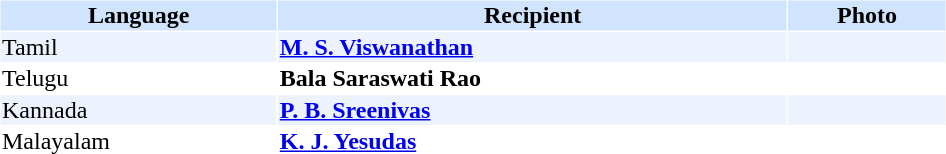<table cellspacing="1" cellpadding="1" border="0" style="width:50%;">
<tr style="background:#d1e4fd;">
<th>Language</th>
<th>Recipient</th>
<th>Photo</th>
</tr>
<tr style="background:#edf3fe;">
<td>Tamil</td>
<td><strong><a href='#'>M. S. Viswanathan</a></strong></td>
<td></td>
</tr>
<tr>
<td>Telugu</td>
<td><strong>Bala Saraswati Rao</strong></td>
<td></td>
</tr>
<tr style="background:#edf3fe;">
<td>Kannada</td>
<td><strong><a href='#'>P. B. Sreenivas</a></strong></td>
<td></td>
</tr>
<tr>
<td>Malayalam</td>
<td><strong><a href='#'>K. J. Yesudas</a></strong></td>
<td></td>
</tr>
</table>
